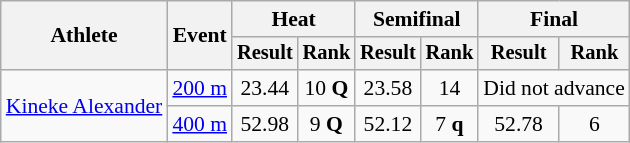<table class="wikitable" style="font-size:90%">
<tr>
<th rowspan=2>Athlete</th>
<th rowspan=2>Event</th>
<th colspan=2>Heat</th>
<th colspan=2>Semifinal</th>
<th colspan=2>Final</th>
</tr>
<tr style="font-size:95%">
<th>Result</th>
<th>Rank</th>
<th>Result</th>
<th>Rank</th>
<th>Result</th>
<th>Rank</th>
</tr>
<tr align=center>
<td align=left rowspan=2><a href='#'>Kineke Alexander</a></td>
<td align=left><a href='#'>200 m</a></td>
<td>23.44</td>
<td>10 <strong>Q</strong></td>
<td>23.58</td>
<td>14</td>
<td colspan=2>Did not advance</td>
</tr>
<tr align=center>
<td align=left><a href='#'>400 m</a></td>
<td>52.98</td>
<td>9 <strong>Q</strong></td>
<td>52.12</td>
<td>7 <strong>q</strong></td>
<td>52.78</td>
<td>6</td>
</tr>
</table>
